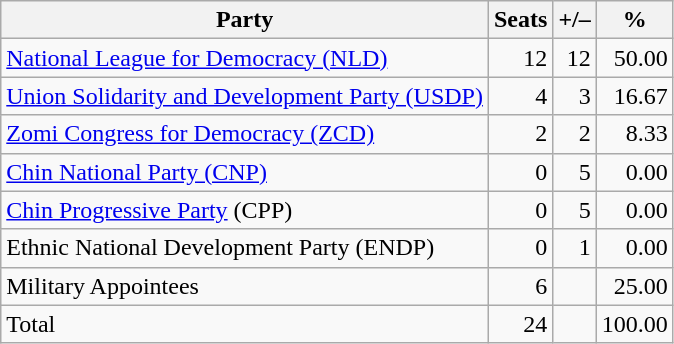<table class=wikitable style=text-align:right>
<tr>
<th>Party</th>
<th>Seats</th>
<th>+/–</th>
<th>%</th>
</tr>
<tr>
<td align=left><a href='#'>National League for Democracy (NLD)</a></td>
<td>12</td>
<td>12</td>
<td>50.00</td>
</tr>
<tr>
<td align=left><a href='#'>Union Solidarity and Development Party (USDP)</a></td>
<td>4</td>
<td>3</td>
<td>16.67</td>
</tr>
<tr>
<td align=left><a href='#'>Zomi Congress for Democracy (ZCD)</a></td>
<td>2</td>
<td>2</td>
<td>8.33</td>
</tr>
<tr>
<td align=left><a href='#'>Chin National Party (CNP)</a></td>
<td>0</td>
<td>5</td>
<td>0.00</td>
</tr>
<tr>
<td align=left><a href='#'>Chin Progressive Party</a> (CPP)</td>
<td>0</td>
<td>5</td>
<td>0.00</td>
</tr>
<tr>
<td align=left>Ethnic National Development Party (ENDP)</td>
<td>0</td>
<td>1</td>
<td>0.00</td>
</tr>
<tr>
<td Align=left>Military Appointees</td>
<td>6</td>
<td></td>
<td>25.00</td>
</tr>
<tr>
<td Align=left>Total</td>
<td>24</td>
<td></td>
<td>100.00</td>
</tr>
</table>
